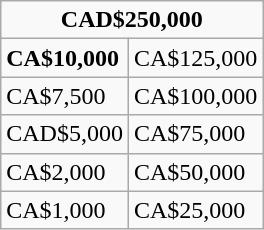<table class=wikitable>
<tr>
<td colspan=2 align=center><strong>CAD$250,000</strong></td>
</tr>
<tr>
<td><strong>CA$10,000</strong></td>
<td>CA$125,000</td>
</tr>
<tr>
<td>CA$7,500</td>
<td>CA$100,000</td>
</tr>
<tr>
<td>CAD$5,000</td>
<td>CA$75,000</td>
</tr>
<tr>
<td>CA$2,000</td>
<td>CA$50,000</td>
</tr>
<tr>
<td>CA$1,000</td>
<td>CA$25,000</td>
</tr>
</table>
